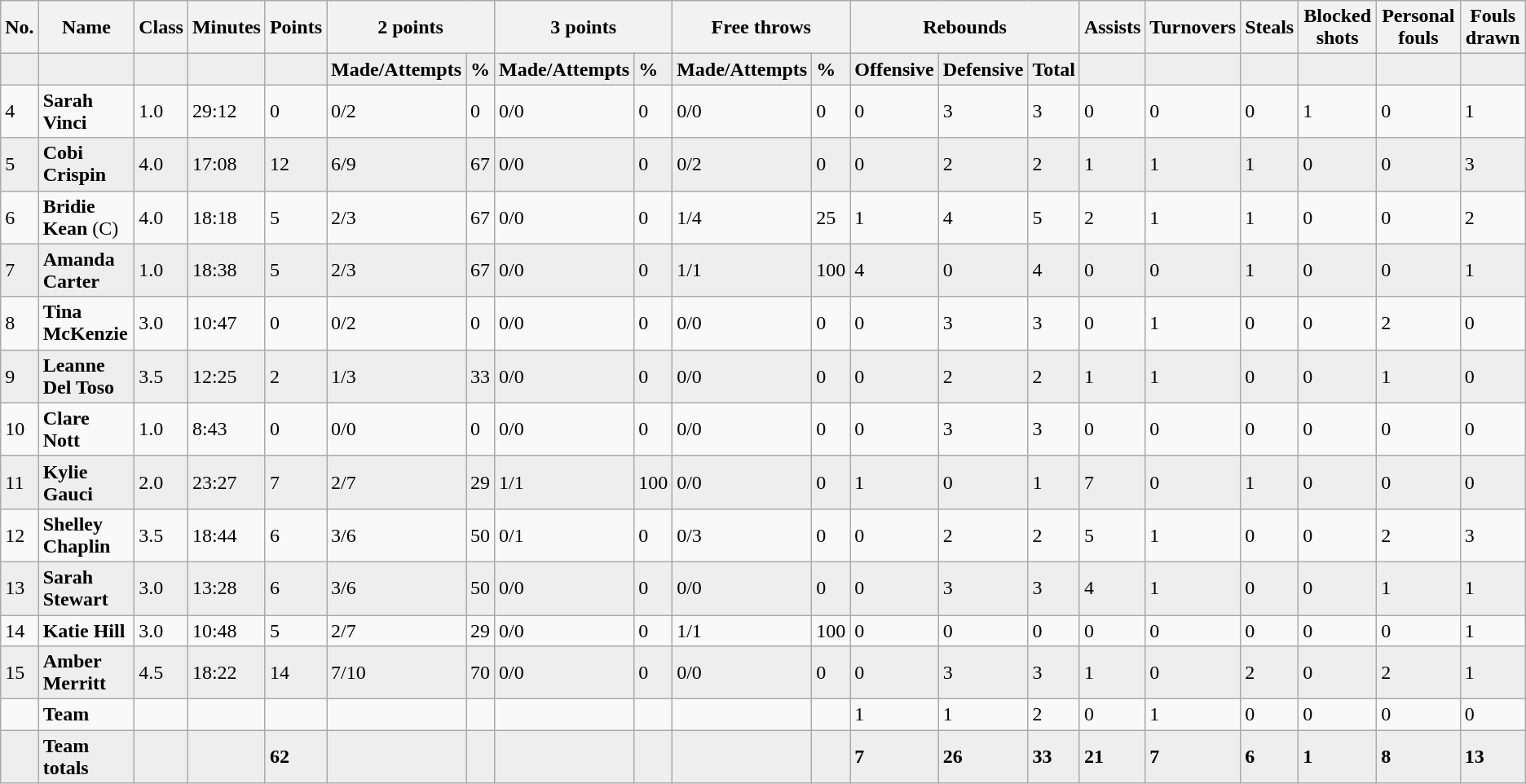<table class="wikitable sortable" border="1">
<tr>
<th>No.</th>
<th>Name</th>
<th>Class</th>
<th>Minutes</th>
<th>Points</th>
<th colspan="2">2 points</th>
<th colspan="2">3 points</th>
<th colspan="2">Free throws</th>
<th colspan="3">Rebounds</th>
<th>Assists</th>
<th>Turnovers</th>
<th>Steals</th>
<th>Blocked shots</th>
<th>Personal fouls</th>
<th>Fouls drawn</th>
</tr>
<tr bgcolor=#eeeeee>
<td></td>
<td></td>
<td></td>
<td></td>
<td></td>
<td><strong>Made/Attempts</strong></td>
<td><strong>%</strong></td>
<td><strong>Made/Attempts</strong></td>
<td><strong>%</strong></td>
<td><strong>Made/Attempts</strong></td>
<td><strong>%</strong></td>
<td><strong>Offensive</strong></td>
<td><strong>Defensive</strong></td>
<td><strong>Total</strong></td>
<td></td>
<td></td>
<td></td>
<td></td>
<td></td>
<td></td>
</tr>
<tr>
<td>4</td>
<td><strong>Sarah Vinci</strong></td>
<td>1.0</td>
<td>29:12</td>
<td>0</td>
<td>0/2</td>
<td>0</td>
<td>0/0</td>
<td>0</td>
<td>0/0</td>
<td>0</td>
<td>0</td>
<td>3</td>
<td>3</td>
<td>0</td>
<td>0</td>
<td>0</td>
<td>1</td>
<td>0</td>
<td>1</td>
</tr>
<tr bgcolor="#eeeeeeee">
<td>5</td>
<td><strong>Cobi Crispin</strong></td>
<td>4.0</td>
<td>17:08</td>
<td>12</td>
<td>6/9</td>
<td>67</td>
<td>0/0</td>
<td>0</td>
<td>0/2</td>
<td>0</td>
<td>0</td>
<td>2</td>
<td>2</td>
<td>1</td>
<td>1</td>
<td>1</td>
<td>0</td>
<td>0</td>
<td>3</td>
</tr>
<tr>
<td>6</td>
<td><strong>Bridie Kean</strong> (C)</td>
<td>4.0</td>
<td>18:18</td>
<td>5</td>
<td>2/3</td>
<td>67</td>
<td>0/0</td>
<td>0</td>
<td>1/4</td>
<td>25</td>
<td>1</td>
<td>4</td>
<td>5</td>
<td>2</td>
<td>1</td>
<td>1</td>
<td>0</td>
<td>0</td>
<td>2</td>
</tr>
<tr bgcolor="#eeeeeeee">
<td>7</td>
<td><strong>Amanda Carter</strong></td>
<td>1.0</td>
<td>18:38</td>
<td>5</td>
<td>2/3</td>
<td>67</td>
<td>0/0</td>
<td>0</td>
<td>1/1</td>
<td>100</td>
<td>4</td>
<td>0</td>
<td>4</td>
<td>0</td>
<td>0</td>
<td>1</td>
<td>0</td>
<td>0</td>
<td>1</td>
</tr>
<tr>
<td>8</td>
<td><strong>Tina McKenzie</strong></td>
<td>3.0</td>
<td>10:47</td>
<td>0</td>
<td>0/2</td>
<td>0</td>
<td>0/0</td>
<td>0</td>
<td>0/0</td>
<td>0</td>
<td>0</td>
<td>3</td>
<td>3</td>
<td>0</td>
<td>1</td>
<td>0</td>
<td>0</td>
<td>2</td>
<td>0</td>
</tr>
<tr bgcolor="#eeeeeeee">
<td>9</td>
<td><strong>Leanne Del Toso</strong></td>
<td>3.5</td>
<td>12:25</td>
<td>2</td>
<td>1/3</td>
<td>33</td>
<td>0/0</td>
<td>0</td>
<td>0/0</td>
<td>0</td>
<td>0</td>
<td>2</td>
<td>2</td>
<td>1</td>
<td>1</td>
<td>0</td>
<td>0</td>
<td>1</td>
<td>0</td>
</tr>
<tr>
<td>10</td>
<td><strong>Clare Nott</strong></td>
<td>1.0</td>
<td>8:43</td>
<td>0</td>
<td>0/0</td>
<td>0</td>
<td>0/0</td>
<td>0</td>
<td>0/0</td>
<td>0</td>
<td>0</td>
<td>3</td>
<td>3</td>
<td>0</td>
<td>0</td>
<td>0</td>
<td>0</td>
<td>0</td>
<td>0</td>
</tr>
<tr bgcolor="#eeeeeeee">
<td>11</td>
<td><strong>Kylie Gauci</strong></td>
<td>2.0</td>
<td>23:27</td>
<td>7</td>
<td>2/7</td>
<td>29</td>
<td>1/1</td>
<td>100</td>
<td>0/0</td>
<td>0</td>
<td>1</td>
<td>0</td>
<td>1</td>
<td>7</td>
<td>0</td>
<td>1</td>
<td>0</td>
<td>0</td>
<td>0</td>
</tr>
<tr>
<td>12</td>
<td><strong>Shelley Chaplin</strong></td>
<td>3.5</td>
<td>18:44</td>
<td>6</td>
<td>3/6</td>
<td>50</td>
<td>0/1</td>
<td>0</td>
<td>0/3</td>
<td>0</td>
<td>0</td>
<td>2</td>
<td>2</td>
<td>5</td>
<td>1</td>
<td>0</td>
<td>0</td>
<td>2</td>
<td>3</td>
</tr>
<tr bgcolor="#eeeeeeee">
<td>13</td>
<td><strong>Sarah Stewart</strong></td>
<td>3.0</td>
<td>13:28</td>
<td>6</td>
<td>3/6</td>
<td>50</td>
<td>0/0</td>
<td>0</td>
<td>0/0</td>
<td>0</td>
<td>0</td>
<td>3</td>
<td>3</td>
<td>4</td>
<td>1</td>
<td>0</td>
<td>0</td>
<td>1</td>
<td>1</td>
</tr>
<tr>
<td>14</td>
<td><strong>Katie Hill</strong></td>
<td>3.0</td>
<td>10:48</td>
<td>5</td>
<td>2/7</td>
<td>29</td>
<td>0/0</td>
<td>0</td>
<td>1/1</td>
<td>100</td>
<td>0</td>
<td>0</td>
<td>0</td>
<td>0</td>
<td>0</td>
<td>0</td>
<td>0</td>
<td>0</td>
<td>1</td>
</tr>
<tr bgcolor="#eeeeeeee">
<td>15</td>
<td><strong>Amber Merritt</strong></td>
<td>4.5</td>
<td>18:22</td>
<td>14</td>
<td>7/10</td>
<td>70</td>
<td>0/0</td>
<td>0</td>
<td>0/0</td>
<td>0</td>
<td>0</td>
<td>3</td>
<td>3</td>
<td>1</td>
<td>0</td>
<td>2</td>
<td>0</td>
<td>2</td>
<td>1</td>
</tr>
<tr>
<td></td>
<td><strong>Team</strong></td>
<td></td>
<td></td>
<td></td>
<td></td>
<td></td>
<td></td>
<td></td>
<td></td>
<td></td>
<td>1</td>
<td>1</td>
<td>2</td>
<td>0</td>
<td>1</td>
<td>0</td>
<td>0</td>
<td>0</td>
<td>0</td>
</tr>
<tr bgcolor="#eeeeeeee">
<td></td>
<td><strong>Team totals</strong></td>
<td></td>
<td></td>
<td><strong>62</strong></td>
<td></td>
<td></td>
<td></td>
<td></td>
<td></td>
<td></td>
<td><strong>7</strong></td>
<td><strong>26</strong></td>
<td><strong>33</strong></td>
<td><strong>21</strong></td>
<td><strong>7</strong></td>
<td><strong>6</strong></td>
<td><strong>1</strong></td>
<td><strong>8</strong></td>
<td><strong>13</strong></td>
</tr>
</table>
